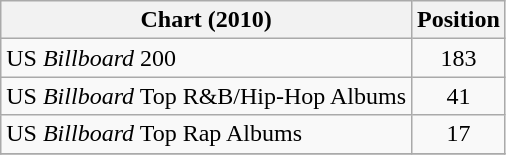<table class="wikitable sortable">
<tr>
<th>Chart (2010)</th>
<th>Position</th>
</tr>
<tr>
<td>US <em>Billboard</em> 200</td>
<td align="center">183</td>
</tr>
<tr>
<td>US <em>Billboard</em> Top R&B/Hip-Hop Albums</td>
<td align="center">41</td>
</tr>
<tr>
<td>US <em>Billboard</em> Top Rap Albums</td>
<td align="center">17</td>
</tr>
<tr>
</tr>
</table>
